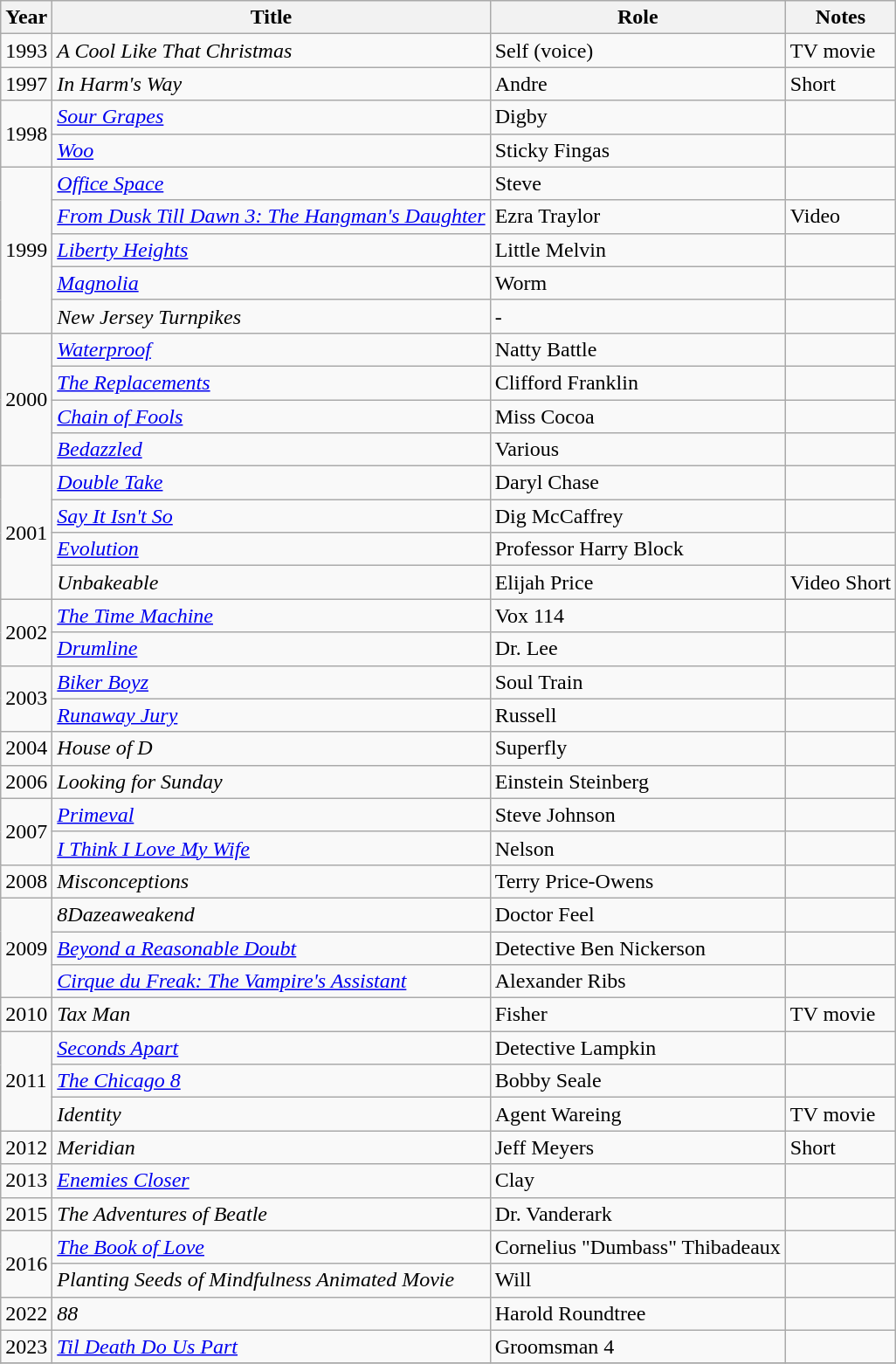<table class="wikitable sortable">
<tr>
<th>Year</th>
<th>Title</th>
<th>Role</th>
<th>Notes</th>
</tr>
<tr>
<td>1993</td>
<td><em>A Cool Like That Christmas</em></td>
<td>Self (voice)</td>
<td>TV movie</td>
</tr>
<tr>
<td>1997</td>
<td><em>In Harm's Way</em></td>
<td>Andre</td>
<td>Short</td>
</tr>
<tr>
<td rowspan=2>1998</td>
<td><em><a href='#'>Sour Grapes</a></em></td>
<td>Digby</td>
<td></td>
</tr>
<tr>
<td><em><a href='#'>Woo</a></em></td>
<td>Sticky Fingas</td>
<td></td>
</tr>
<tr>
<td rowspan=5>1999</td>
<td><em><a href='#'>Office Space</a></em></td>
<td>Steve</td>
<td></td>
</tr>
<tr>
<td><em><a href='#'>From Dusk Till Dawn 3: The Hangman's Daughter</a></em></td>
<td>Ezra Traylor</td>
<td>Video</td>
</tr>
<tr>
<td><em><a href='#'>Liberty Heights</a></em></td>
<td>Little Melvin</td>
<td></td>
</tr>
<tr>
<td><em><a href='#'>Magnolia</a></em></td>
<td>Worm</td>
<td></td>
</tr>
<tr>
<td><em>New Jersey Turnpikes</em></td>
<td>-</td>
<td></td>
</tr>
<tr>
<td rowspan=4>2000</td>
<td><em><a href='#'>Waterproof</a></em></td>
<td>Natty Battle</td>
<td></td>
</tr>
<tr>
<td><em><a href='#'>The Replacements</a></em></td>
<td>Clifford Franklin</td>
<td></td>
</tr>
<tr>
<td><em><a href='#'>Chain of Fools</a></em></td>
<td>Miss Cocoa</td>
<td></td>
</tr>
<tr>
<td><em><a href='#'>Bedazzled</a></em></td>
<td>Various</td>
<td></td>
</tr>
<tr>
<td rowspan=4>2001</td>
<td><em><a href='#'>Double Take</a></em></td>
<td>Daryl Chase</td>
<td></td>
</tr>
<tr>
<td><em><a href='#'>Say It Isn't So</a></em></td>
<td>Dig McCaffrey</td>
<td></td>
</tr>
<tr>
<td><em><a href='#'>Evolution</a></em></td>
<td>Professor Harry Block</td>
<td></td>
</tr>
<tr>
<td><em>Unbakeable</em></td>
<td>Elijah Price</td>
<td>Video Short</td>
</tr>
<tr>
<td rowspan=2>2002</td>
<td><em><a href='#'>The Time Machine</a></em></td>
<td>Vox 114</td>
<td></td>
</tr>
<tr>
<td><em><a href='#'>Drumline</a></em></td>
<td>Dr. Lee</td>
<td></td>
</tr>
<tr>
<td rowspan=2>2003</td>
<td><em><a href='#'>Biker Boyz</a></em></td>
<td>Soul Train</td>
<td></td>
</tr>
<tr>
<td><em><a href='#'>Runaway Jury</a></em></td>
<td>Russell</td>
<td></td>
</tr>
<tr>
<td>2004</td>
<td><em>House of D</em></td>
<td>Superfly</td>
<td></td>
</tr>
<tr>
<td>2006</td>
<td><em>Looking for Sunday</em></td>
<td>Einstein Steinberg</td>
<td></td>
</tr>
<tr>
<td rowspan=2>2007</td>
<td><em><a href='#'>Primeval</a></em></td>
<td>Steve Johnson</td>
<td></td>
</tr>
<tr>
<td><em><a href='#'>I Think I Love My Wife</a></em></td>
<td>Nelson</td>
<td></td>
</tr>
<tr>
<td>2008</td>
<td><em>Misconceptions</em></td>
<td>Terry Price-Owens</td>
<td></td>
</tr>
<tr>
<td rowspan=3>2009</td>
<td><em>8Dazeaweakend</em></td>
<td>Doctor Feel</td>
<td></td>
</tr>
<tr>
<td><em><a href='#'>Beyond a Reasonable Doubt</a></em></td>
<td>Detective Ben Nickerson</td>
<td></td>
</tr>
<tr>
<td><em><a href='#'>Cirque du Freak: The Vampire's Assistant</a></em></td>
<td>Alexander Ribs</td>
<td></td>
</tr>
<tr>
<td>2010</td>
<td><em>Tax Man</em></td>
<td>Fisher</td>
<td>TV movie</td>
</tr>
<tr>
<td rowspan=3>2011</td>
<td><em><a href='#'>Seconds Apart</a></em></td>
<td>Detective Lampkin</td>
<td></td>
</tr>
<tr>
<td><em><a href='#'>The Chicago 8</a></em></td>
<td>Bobby Seale</td>
<td></td>
</tr>
<tr>
<td><em>Identity</em></td>
<td>Agent Wareing</td>
<td>TV movie</td>
</tr>
<tr>
<td>2012</td>
<td><em>Meridian</em></td>
<td>Jeff Meyers</td>
<td>Short</td>
</tr>
<tr>
<td>2013</td>
<td><em><a href='#'>Enemies Closer</a></em></td>
<td>Clay</td>
<td></td>
</tr>
<tr>
<td>2015</td>
<td><em>The Adventures of Beatle</em></td>
<td>Dr. Vanderark</td>
<td></td>
</tr>
<tr>
<td rowspan=2>2016</td>
<td><em><a href='#'>The Book of Love</a></em></td>
<td>Cornelius "Dumbass" Thibadeaux</td>
<td></td>
</tr>
<tr>
<td><em>Planting Seeds of Mindfulness Animated Movie</em></td>
<td>Will</td>
<td></td>
</tr>
<tr>
<td>2022</td>
<td><em>88</em></td>
<td>Harold Roundtree</td>
<td></td>
</tr>
<tr>
<td>2023</td>
<td><em><a href='#'>Til Death Do Us Part</a></em></td>
<td>Groomsman 4</td>
<td></td>
</tr>
<tr>
</tr>
</table>
